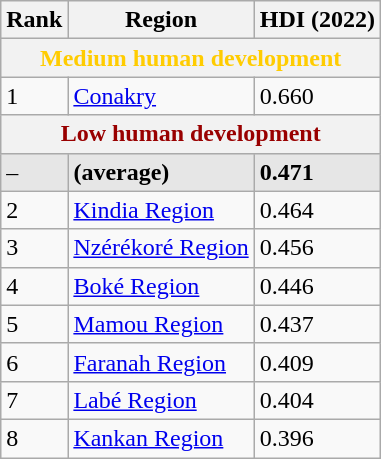<table class="wikitable sortable">
<tr>
<th>Rank</th>
<th>Region</th>
<th>HDI (2022)</th>
</tr>
<tr>
<th style="color:#fc0;" colspan="3">Medium human development</th>
</tr>
<tr>
<td>1</td>
<td><a href='#'>Conakry</a></td>
<td>0.660</td>
</tr>
<tr>
<th style="color:#900;" colspan="3">Low human development</th>
</tr>
<tr style="background:#e6e6e6">
<td>–</td>
<td><strong> (average)</strong></td>
<td><strong>0.471</strong></td>
</tr>
<tr>
<td>2</td>
<td><a href='#'>Kindia Region</a></td>
<td>0.464</td>
</tr>
<tr>
<td>3</td>
<td><a href='#'>Nzérékoré Region</a></td>
<td>0.456</td>
</tr>
<tr>
<td>4</td>
<td><a href='#'>Boké Region</a></td>
<td>0.446</td>
</tr>
<tr>
<td>5</td>
<td><a href='#'>Mamou Region</a></td>
<td>0.437</td>
</tr>
<tr>
<td>6</td>
<td><a href='#'>Faranah Region</a></td>
<td>0.409</td>
</tr>
<tr>
<td>7</td>
<td><a href='#'>Labé Region</a></td>
<td>0.404</td>
</tr>
<tr>
<td>8</td>
<td><a href='#'>Kankan Region</a></td>
<td>0.396</td>
</tr>
</table>
